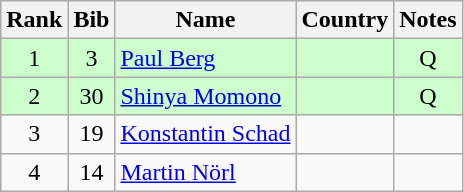<table class="wikitable" style="text-align:center;">
<tr>
<th>Rank</th>
<th>Bib</th>
<th>Name</th>
<th>Country</th>
<th>Notes</th>
</tr>
<tr bgcolor=ccffcc>
<td>1</td>
<td>3</td>
<td align=left><a href='#'>Paul Berg</a></td>
<td align=left></td>
<td>Q</td>
</tr>
<tr bgcolor=ccffcc>
<td>2</td>
<td>30</td>
<td align=left><a href='#'>Shinya Momono</a></td>
<td align=left></td>
<td>Q</td>
</tr>
<tr>
<td>3</td>
<td>19</td>
<td align=left><a href='#'>Konstantin Schad</a></td>
<td align=left></td>
<td></td>
</tr>
<tr>
<td>4</td>
<td>14</td>
<td align=left><a href='#'>Martin Nörl</a></td>
<td align=left></td>
<td></td>
</tr>
</table>
